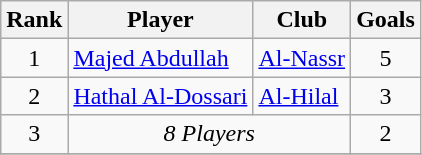<table class="wikitable sortable" style="text-align:center">
<tr>
<th>Rank</th>
<th>Player</th>
<th>Club</th>
<th>Goals</th>
</tr>
<tr>
<td>1</td>
<td align="left"><strong></strong> <a href='#'>Majed Abdullah</a></td>
<td align="left"><a href='#'>Al-Nassr</a></td>
<td>5</td>
</tr>
<tr>
<td>2</td>
<td align="left"><strong></strong> <a href='#'>Hathal Al-Dossari</a></td>
<td align="left"><a href='#'>Al-Hilal</a></td>
<td>3</td>
</tr>
<tr>
<td>3</td>
<td colspan=2><em>8 Players</em></td>
<td>2</td>
</tr>
<tr>
</tr>
</table>
